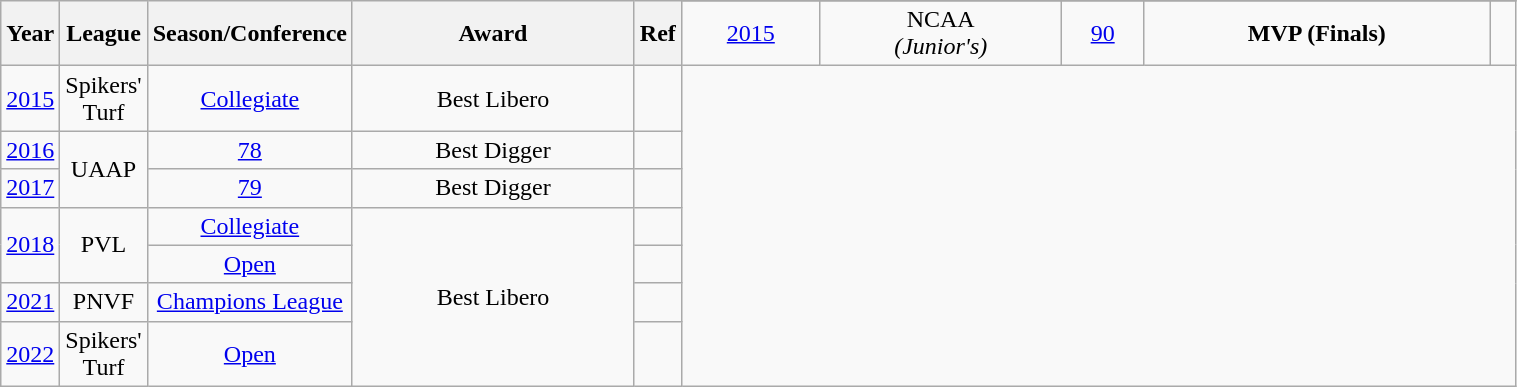<table class="wikitable sortable" style="text-align:center" width="80%">
<tr>
<th style="width:5px;" rowspan="2">Year</th>
<th style="width:25px;" rowspan="2">League</th>
<th style="width:100px;" rowspan="2">Season/Conference</th>
<th style="width:180px;" rowspan="2">Award</th>
<th style="width:25px;" rowspan="2">Ref</th>
</tr>
<tr align=center>
<td><a href='#'>2015</a></td>
<td>NCAA <br><em>(Junior's)</em></td>
<td><a href='#'>90</a></td>
<td><strong>MVP (Finals)</strong></td>
<td></td>
</tr>
<tr align =center>
<td><a href='#'>2015</a></td>
<td>Spikers' Turf</td>
<td><a href='#'>Collegiate</a></td>
<td>Best Libero</td>
<td></td>
</tr>
<tr align=center>
<td><a href='#'>2016</a></td>
<td rowspan=2>UAAP</td>
<td><a href='#'>78</a></td>
<td>Best Digger</td>
<td></td>
</tr>
<tr align=center>
<td><a href='#'>2017</a></td>
<td><a href='#'>79</a></td>
<td>Best Digger</td>
<td></td>
</tr>
<tr align=center>
<td rowspan=2><a href='#'>2018</a></td>
<td rowspan=2>PVL</td>
<td><a href='#'>Collegiate</a></td>
<td rowspan=4>Best Libero</td>
<td></td>
</tr>
<tr align=center>
<td><a href='#'>Open</a></td>
<td></td>
</tr>
<tr align=center>
<td><a href='#'>2021</a></td>
<td>PNVF</td>
<td><a href='#'>Champions League</a></td>
<td></td>
</tr>
<tr align=center>
<td><a href='#'>2022</a></td>
<td>Spikers' Turf</td>
<td><a href='#'>Open</a></td>
<td></td>
</tr>
</table>
